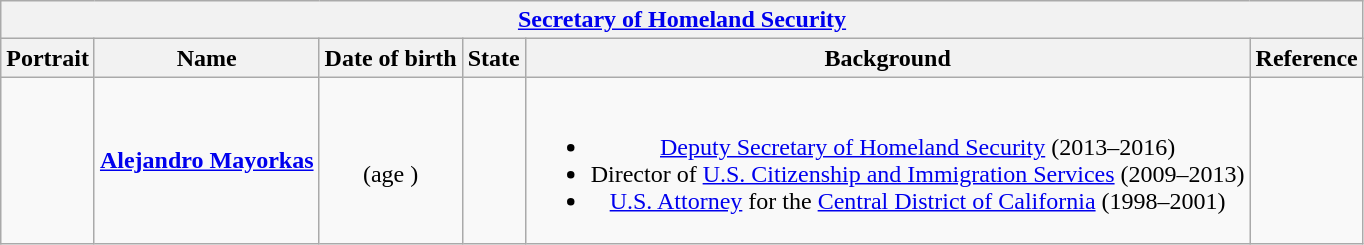<table class="wikitable collapsible" style="text-align:center;">
<tr>
<th colspan="6"><a href='#'>Secretary of Homeland Security</a></th>
</tr>
<tr>
<th>Portrait</th>
<th>Name</th>
<th>Date of birth</th>
<th>State</th>
<th>Background</th>
<th>Reference</th>
</tr>
<tr>
<td></td>
<td><strong><a href='#'>Alejandro Mayorkas</a></strong></td>
<td><br>(age )</td>
<td></td>
<td><br><ul><li><a href='#'>Deputy Secretary of Homeland Security</a> (2013–2016)</li><li>Director of <a href='#'>U.S. Citizenship and Immigration Services</a> (2009–2013)</li><li><a href='#'>U.S. Attorney</a> for the <a href='#'>Central District of California</a> (1998–2001)</li></ul></td>
<td></td>
</tr>
</table>
